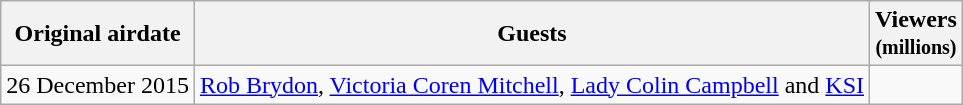<table class="wikitable">
<tr>
<th>Original airdate</th>
<th>Guests</th>
<th>Viewers<br><small>(millions)</small></th>
</tr>
<tr>
<td>26 December 2015</td>
<td><a href='#'>Rob Brydon</a>, <a href='#'>Victoria Coren Mitchell</a>, <a href='#'>Lady Colin Campbell</a> and <a href='#'>KSI</a></td>
<td></td>
</tr>
</table>
